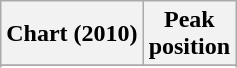<table class="wikitable sortable">
<tr>
<th>Chart (2010)</th>
<th>Peak<br>position</th>
</tr>
<tr>
</tr>
<tr>
</tr>
</table>
